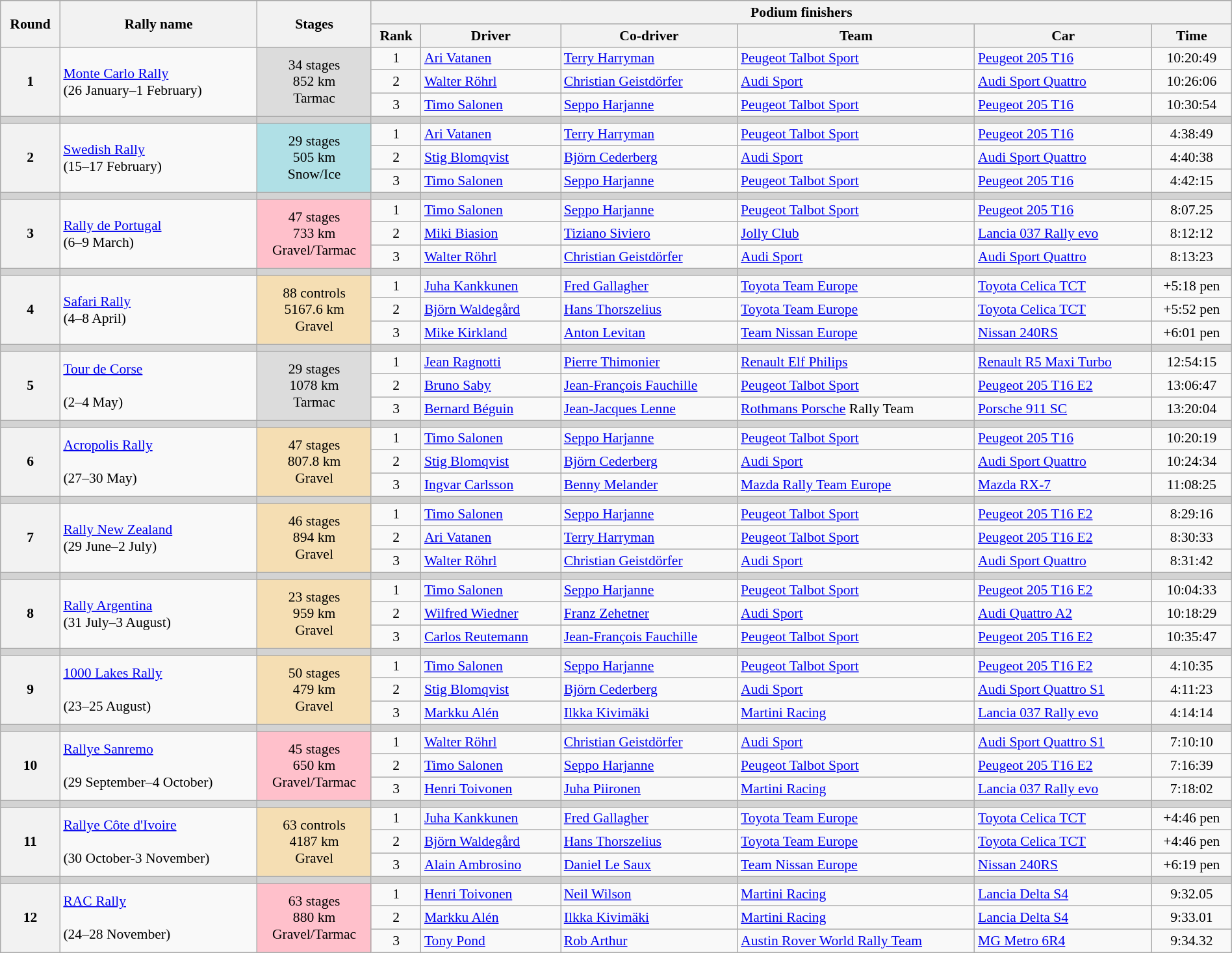<table class="wikitable" width="100%" align=center style="font-size:90%;">
<tr>
</tr>
<tr style="background:#efefef;">
<th rowspan=2>Round</th>
<th rowspan=2>Rally name</th>
<th rowspan=2>Stages</th>
<th colspan=6>Podium finishers</th>
</tr>
<tr>
<th>Rank</th>
<th>Driver</th>
<th>Co-driver</th>
<th>Team</th>
<th>Car</th>
<th>Time</th>
</tr>
<tr>
<th rowspan=3 align=center>1</th>
<td rowspan=3> <a href='#'>Monte Carlo Rally</a><br>(26 January–1 February)</td>
<td rowspan=3 align=center style="background:gainsboro;">34 stages<br>852 km<br>Tarmac</td>
<td align=center>1</td>
<td> <a href='#'>Ari Vatanen</a></td>
<td> <a href='#'>Terry Harryman</a></td>
<td> <a href='#'>Peugeot Talbot Sport</a></td>
<td><a href='#'>Peugeot 205 T16</a></td>
<td align=center>10:20:49</td>
</tr>
<tr>
<td align=center>2</td>
<td> <a href='#'>Walter Röhrl</a></td>
<td> <a href='#'>Christian Geistdörfer</a></td>
<td> <a href='#'>Audi Sport</a></td>
<td><a href='#'>Audi Sport Quattro</a></td>
<td align=center>10:26:06</td>
</tr>
<tr>
<td align=center>3</td>
<td> <a href='#'>Timo Salonen</a></td>
<td> <a href='#'>Seppo Harjanne</a></td>
<td> <a href='#'>Peugeot Talbot Sport</a></td>
<td><a href='#'>Peugeot 205 T16</a></td>
<td align=center>10:30:54</td>
</tr>
<tr style="background:lightgrey;">
<td></td>
<td></td>
<td></td>
<td></td>
<td></td>
<td></td>
<td></td>
<td></td>
<td></td>
</tr>
<tr>
<th rowspan=3 align=center>2</th>
<td rowspan=3> <a href='#'>Swedish Rally</a><br>(15–17 February)</td>
<td rowspan=3 align=center style="background:powderblue;">29 stages<br>505 km<br>Snow/Ice</td>
<td align=center>1</td>
<td> <a href='#'>Ari Vatanen</a></td>
<td> <a href='#'>Terry Harryman</a></td>
<td> <a href='#'>Peugeot Talbot Sport</a></td>
<td><a href='#'>Peugeot 205 T16</a></td>
<td align=center>4:38:49</td>
</tr>
<tr>
<td align=center>2</td>
<td> <a href='#'>Stig Blomqvist</a></td>
<td> <a href='#'>Björn Cederberg</a></td>
<td> <a href='#'>Audi Sport</a></td>
<td><a href='#'>Audi Sport Quattro</a></td>
<td align=center>4:40:38</td>
</tr>
<tr>
<td align=center>3</td>
<td> <a href='#'>Timo Salonen</a></td>
<td> <a href='#'>Seppo Harjanne</a></td>
<td> <a href='#'>Peugeot Talbot Sport</a></td>
<td><a href='#'>Peugeot 205 T16</a></td>
<td align=center>4:42:15</td>
</tr>
<tr style="background:lightgrey;">
<td></td>
<td></td>
<td></td>
<td></td>
<td></td>
<td></td>
<td></td>
<td></td>
<td></td>
</tr>
<tr>
<th rowspan=3 align=center>3</th>
<td rowspan=3> <a href='#'>Rally de Portugal</a><br>(6–9 March)</td>
<td rowspan=3 align=center style="background:pink;">47 stages<br>733 km<br>Gravel/Tarmac</td>
<td align=center>1</td>
<td> <a href='#'>Timo Salonen</a></td>
<td> <a href='#'>Seppo Harjanne</a></td>
<td> <a href='#'>Peugeot Talbot Sport</a></td>
<td><a href='#'>Peugeot 205 T16</a></td>
<td align=center>8:07.25</td>
</tr>
<tr>
<td align=center>2</td>
<td> <a href='#'>Miki Biasion</a></td>
<td> <a href='#'>Tiziano Siviero</a></td>
<td> <a href='#'>Jolly Club</a></td>
<td><a href='#'>Lancia 037 Rally evo</a></td>
<td align=center>8:12:12</td>
</tr>
<tr>
<td align=center>3</td>
<td> <a href='#'>Walter Röhrl</a></td>
<td> <a href='#'>Christian Geistdörfer</a></td>
<td> <a href='#'>Audi Sport</a></td>
<td><a href='#'>Audi Sport Quattro</a></td>
<td align=center>8:13:23</td>
</tr>
<tr style="background:lightgrey;">
<td></td>
<td></td>
<td></td>
<td></td>
<td></td>
<td></td>
<td></td>
<td></td>
<td></td>
</tr>
<tr>
<th rowspan=3 align=center>4</th>
<td rowspan=3> <a href='#'>Safari Rally</a><br>(4–8 April)</td>
<td rowspan=3 align=center style="background:wheat;">88 controls<br>5167.6 km<br>Gravel</td>
<td align=center>1</td>
<td> <a href='#'>Juha Kankkunen</a></td>
<td> <a href='#'>Fred Gallagher</a></td>
<td> <a href='#'>Toyota Team Europe</a></td>
<td><a href='#'>Toyota Celica TCT</a></td>
<td align=center>+5:18 pen</td>
</tr>
<tr>
<td align=center>2</td>
<td> <a href='#'>Björn Waldegård</a></td>
<td> <a href='#'>Hans Thorszelius</a></td>
<td> <a href='#'>Toyota Team Europe</a></td>
<td><a href='#'>Toyota Celica TCT</a></td>
<td align=center>+5:52 pen</td>
</tr>
<tr>
<td align=center>3</td>
<td> <a href='#'>Mike Kirkland</a></td>
<td> <a href='#'>Anton Levitan</a></td>
<td> <a href='#'>Team Nissan Europe</a></td>
<td><a href='#'>Nissan 240RS</a></td>
<td align=center>+6:01 pen</td>
</tr>
<tr style="background:lightgrey;">
<td></td>
<td></td>
<td></td>
<td></td>
<td></td>
<td></td>
<td></td>
<td></td>
<td></td>
</tr>
<tr>
<th rowspan=3 align=center>5</th>
<td rowspan=3> <a href='#'>Tour de Corse</a><br><br>(2–4 May)</td>
<td rowspan=3 align=center style="background:gainsboro;">29 stages<br>1078 km<br>Tarmac</td>
<td align=center>1</td>
<td> <a href='#'>Jean Ragnotti</a></td>
<td> <a href='#'>Pierre Thimonier</a></td>
<td> <a href='#'>Renault Elf Philips</a></td>
<td><a href='#'>Renault R5 Maxi Turbo</a></td>
<td align=center>12:54:15</td>
</tr>
<tr>
<td align=center>2</td>
<td> <a href='#'>Bruno Saby</a></td>
<td> <a href='#'>Jean-François Fauchille</a></td>
<td> <a href='#'>Peugeot Talbot Sport</a></td>
<td><a href='#'>Peugeot 205 T16 E2</a></td>
<td align=center>13:06:47</td>
</tr>
<tr>
<td align=center>3</td>
<td> <a href='#'>Bernard Béguin</a></td>
<td> <a href='#'>Jean-Jacques Lenne</a></td>
<td> <a href='#'>Rothmans Porsche</a> Rally Team</td>
<td><a href='#'>Porsche 911 SC</a></td>
<td align=center>13:20:04</td>
</tr>
<tr style="background:lightgrey;">
<td></td>
<td></td>
<td></td>
<td></td>
<td></td>
<td></td>
<td></td>
<td></td>
<td></td>
</tr>
<tr>
<th rowspan=3 align=center>6</th>
<td rowspan=3> <a href='#'>Acropolis Rally</a><br><br>(27–30 May)</td>
<td rowspan=3 align=center style="background:wheat;">47 stages<br>807.8 km<br>Gravel</td>
<td align=center>1</td>
<td> <a href='#'>Timo Salonen</a></td>
<td> <a href='#'>Seppo Harjanne</a></td>
<td> <a href='#'>Peugeot Talbot Sport</a></td>
<td><a href='#'>Peugeot 205 T16</a></td>
<td align=center>10:20:19</td>
</tr>
<tr>
<td align=center>2</td>
<td> <a href='#'>Stig Blomqvist</a></td>
<td> <a href='#'>Björn Cederberg</a></td>
<td> <a href='#'>Audi Sport</a></td>
<td><a href='#'>Audi Sport Quattro</a></td>
<td align=center>10:24:34</td>
</tr>
<tr>
<td align=center>3</td>
<td> <a href='#'>Ingvar Carlsson</a></td>
<td> <a href='#'>Benny Melander</a></td>
<td> <a href='#'>Mazda Rally Team Europe</a></td>
<td><a href='#'>Mazda RX-7</a></td>
<td align=center>11:08:25</td>
</tr>
<tr style="background:lightgrey;">
<td></td>
<td></td>
<td></td>
<td></td>
<td></td>
<td></td>
<td></td>
<td></td>
<td></td>
</tr>
<tr>
<th rowspan=3 align=center>7</th>
<td rowspan=3> <a href='#'>Rally New Zealand</a><br>(29 June–2 July)</td>
<td rowspan=3 align=center style="background:wheat;">46 stages<br>894 km<br>Gravel</td>
<td align=center>1</td>
<td> <a href='#'>Timo Salonen</a></td>
<td> <a href='#'>Seppo Harjanne</a></td>
<td> <a href='#'>Peugeot Talbot Sport</a></td>
<td><a href='#'>Peugeot 205 T16 E2</a></td>
<td align=center>8:29:16</td>
</tr>
<tr>
<td align=center>2</td>
<td> <a href='#'>Ari Vatanen</a></td>
<td> <a href='#'>Terry Harryman</a></td>
<td> <a href='#'>Peugeot Talbot Sport</a></td>
<td><a href='#'>Peugeot 205 T16 E2</a></td>
<td align=center>8:30:33</td>
</tr>
<tr>
<td align=center>3</td>
<td> <a href='#'>Walter Röhrl</a></td>
<td> <a href='#'>Christian Geistdörfer</a></td>
<td> <a href='#'>Audi Sport</a></td>
<td><a href='#'>Audi Sport Quattro</a></td>
<td align=center>8:31:42</td>
</tr>
<tr style="background:lightgrey;">
<td></td>
<td></td>
<td></td>
<td></td>
<td></td>
<td></td>
<td></td>
<td></td>
<td></td>
</tr>
<tr>
<th rowspan=3 align=center>8</th>
<td rowspan=3> <a href='#'>Rally Argentina</a><br>(31 July–3 August)</td>
<td rowspan=3 align=center style="background:wheat;">23 stages<br>959 km<br>Gravel</td>
<td align=center>1</td>
<td> <a href='#'>Timo Salonen</a></td>
<td> <a href='#'>Seppo Harjanne</a></td>
<td> <a href='#'>Peugeot Talbot Sport</a></td>
<td><a href='#'>Peugeot 205 T16 E2</a></td>
<td align=center>10:04:33</td>
</tr>
<tr>
<td align=center>2</td>
<td> <a href='#'>Wilfred Wiedner</a></td>
<td> <a href='#'>Franz Zehetner</a></td>
<td> <a href='#'>Audi Sport</a></td>
<td><a href='#'>Audi Quattro A2</a></td>
<td align=center>10:18:29</td>
</tr>
<tr>
<td align=center>3</td>
<td> <a href='#'>Carlos Reutemann</a></td>
<td> <a href='#'>Jean-François Fauchille</a></td>
<td> <a href='#'>Peugeot Talbot Sport</a></td>
<td><a href='#'>Peugeot 205 T16 E2</a></td>
<td align=center>10:35:47</td>
</tr>
<tr style="background:lightgrey;">
<td></td>
<td></td>
<td></td>
<td></td>
<td></td>
<td></td>
<td></td>
<td></td>
<td></td>
</tr>
<tr>
<th rowspan=3 align=center>9</th>
<td rowspan=3> <a href='#'>1000 Lakes Rally</a><br><br>(23–25 August)</td>
<td rowspan=3 align=center style="background:wheat;">50 stages<br>479 km<br>Gravel</td>
<td align=center>1</td>
<td> <a href='#'>Timo Salonen</a></td>
<td> <a href='#'>Seppo Harjanne</a></td>
<td> <a href='#'>Peugeot Talbot Sport</a></td>
<td><a href='#'>Peugeot 205 T16 E2</a></td>
<td align=center>4:10:35</td>
</tr>
<tr>
<td align=center>2</td>
<td> <a href='#'>Stig Blomqvist</a></td>
<td> <a href='#'>Björn Cederberg</a></td>
<td> <a href='#'>Audi Sport</a></td>
<td><a href='#'>Audi Sport Quattro S1</a></td>
<td align=center>4:11:23</td>
</tr>
<tr>
<td align=center>3</td>
<td> <a href='#'>Markku Alén</a></td>
<td> <a href='#'>Ilkka Kivimäki</a></td>
<td> <a href='#'>Martini Racing</a></td>
<td><a href='#'>Lancia 037 Rally evo</a></td>
<td align=center>4:14:14</td>
</tr>
<tr style="background:lightgrey;">
<td></td>
<td></td>
<td></td>
<td></td>
<td></td>
<td></td>
<td></td>
<td></td>
<td></td>
</tr>
<tr>
<th rowspan=3 align=center>10</th>
<td rowspan=3> <a href='#'>Rallye Sanremo</a><br><br>(29 September–4 October)</td>
<td rowspan=3 align=center style="background:pink;">45 stages<br>650 km<br>Gravel/Tarmac</td>
<td align=center>1</td>
<td> <a href='#'>Walter Röhrl</a></td>
<td> <a href='#'>Christian Geistdörfer</a></td>
<td> <a href='#'>Audi Sport</a></td>
<td><a href='#'>Audi Sport Quattro S1</a></td>
<td align=center>7:10:10</td>
</tr>
<tr>
<td align=center>2</td>
<td> <a href='#'>Timo Salonen</a></td>
<td> <a href='#'>Seppo Harjanne</a></td>
<td> <a href='#'>Peugeot Talbot Sport</a></td>
<td><a href='#'>Peugeot 205 T16 E2</a></td>
<td align=center>7:16:39</td>
</tr>
<tr>
<td align=center>3</td>
<td> <a href='#'>Henri Toivonen</a></td>
<td> <a href='#'>Juha Piironen</a></td>
<td> <a href='#'>Martini Racing</a></td>
<td><a href='#'>Lancia 037 Rally evo</a></td>
<td align=center>7:18:02</td>
</tr>
<tr style="background:lightgrey;">
<td></td>
<td></td>
<td></td>
<td></td>
<td></td>
<td></td>
<td></td>
<td></td>
<td></td>
</tr>
<tr>
<th rowspan=3 align=center>11</th>
<td rowspan=3> <a href='#'>Rallye Côte d'Ivoire</a><br><br>(30 October-3 November)</td>
<td rowspan=3 align=center style="background:wheat;">63 controls<br>4187 km<br>Gravel</td>
<td align=center>1</td>
<td> <a href='#'>Juha Kankkunen</a></td>
<td> <a href='#'>Fred Gallagher</a></td>
<td> <a href='#'>Toyota Team Europe</a></td>
<td><a href='#'>Toyota Celica TCT</a></td>
<td align=center>+4:46 pen</td>
</tr>
<tr>
<td align=center>2</td>
<td> <a href='#'>Björn Waldegård</a></td>
<td> <a href='#'>Hans Thorszelius</a></td>
<td> <a href='#'>Toyota Team Europe</a></td>
<td><a href='#'>Toyota Celica TCT</a></td>
<td align=center>+4:46 pen</td>
</tr>
<tr>
<td align=center>3</td>
<td> <a href='#'>Alain Ambrosino</a></td>
<td> <a href='#'>Daniel Le Saux</a></td>
<td> <a href='#'>Team Nissan Europe</a></td>
<td><a href='#'>Nissan 240RS</a></td>
<td align=center>+6:19 pen</td>
</tr>
<tr style="background:lightgrey;">
<td></td>
<td></td>
<td></td>
<td></td>
<td></td>
<td></td>
<td></td>
<td></td>
<td></td>
</tr>
<tr>
<th rowspan=3 align=center>12</th>
<td rowspan=3> <a href='#'>RAC Rally</a><br><br>(24–28 November)</td>
<td rowspan=3 align=center style="background:pink;">63 stages<br>880 km<br>Gravel/Tarmac</td>
<td align=center>1</td>
<td> <a href='#'>Henri Toivonen</a></td>
<td> <a href='#'>Neil Wilson</a></td>
<td> <a href='#'>Martini Racing</a></td>
<td><a href='#'>Lancia Delta S4</a></td>
<td align=center>9:32.05</td>
</tr>
<tr>
<td align=center>2</td>
<td> <a href='#'>Markku Alén</a></td>
<td> <a href='#'>Ilkka Kivimäki</a></td>
<td> <a href='#'>Martini Racing</a></td>
<td><a href='#'>Lancia Delta S4</a></td>
<td align=center>9:33.01</td>
</tr>
<tr>
<td align=center>3</td>
<td> <a href='#'>Tony Pond</a></td>
<td> <a href='#'>Rob Arthur</a></td>
<td> <a href='#'>Austin Rover World Rally Team</a></td>
<td><a href='#'>MG Metro 6R4</a></td>
<td align=center>9:34.32</td>
</tr>
</table>
